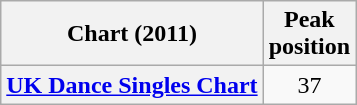<table class="wikitable plainrowheaders">
<tr>
<th scope="col">Chart (2011)</th>
<th scope="col">Peak<br>position</th>
</tr>
<tr>
<th scope="row"><a href='#'>UK Dance Singles Chart</a></th>
<td align="center">37</td>
</tr>
</table>
